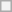<table class="wikitable" style="text-align:center">
<tr>
<th rowspan=8 colspan=2></th>
</tr>
</table>
